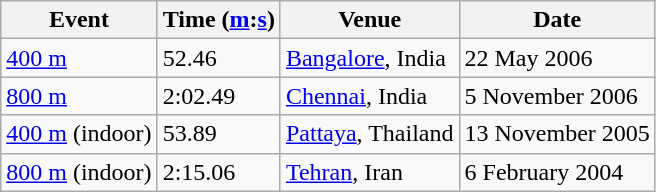<table class="wikitable">
<tr>
<th>Event</th>
<th>Time (<a href='#'>m</a>:<a href='#'>s</a>)</th>
<th>Venue</th>
<th>Date</th>
</tr>
<tr>
<td><a href='#'>400 m</a></td>
<td>52.46</td>
<td><a href='#'>Bangalore</a>, India</td>
<td>22 May 2006</td>
</tr>
<tr>
<td><a href='#'>800 m</a></td>
<td>2:02.49</td>
<td><a href='#'>Chennai</a>, India</td>
<td>5 November 2006</td>
</tr>
<tr>
<td><a href='#'>400 m</a> (indoor)</td>
<td>53.89</td>
<td><a href='#'>Pattaya</a>, Thailand</td>
<td>13 November 2005</td>
</tr>
<tr>
<td><a href='#'>800 m</a> (indoor)</td>
<td>2:15.06</td>
<td><a href='#'>Tehran</a>, Iran</td>
<td>6 February 2004</td>
</tr>
</table>
